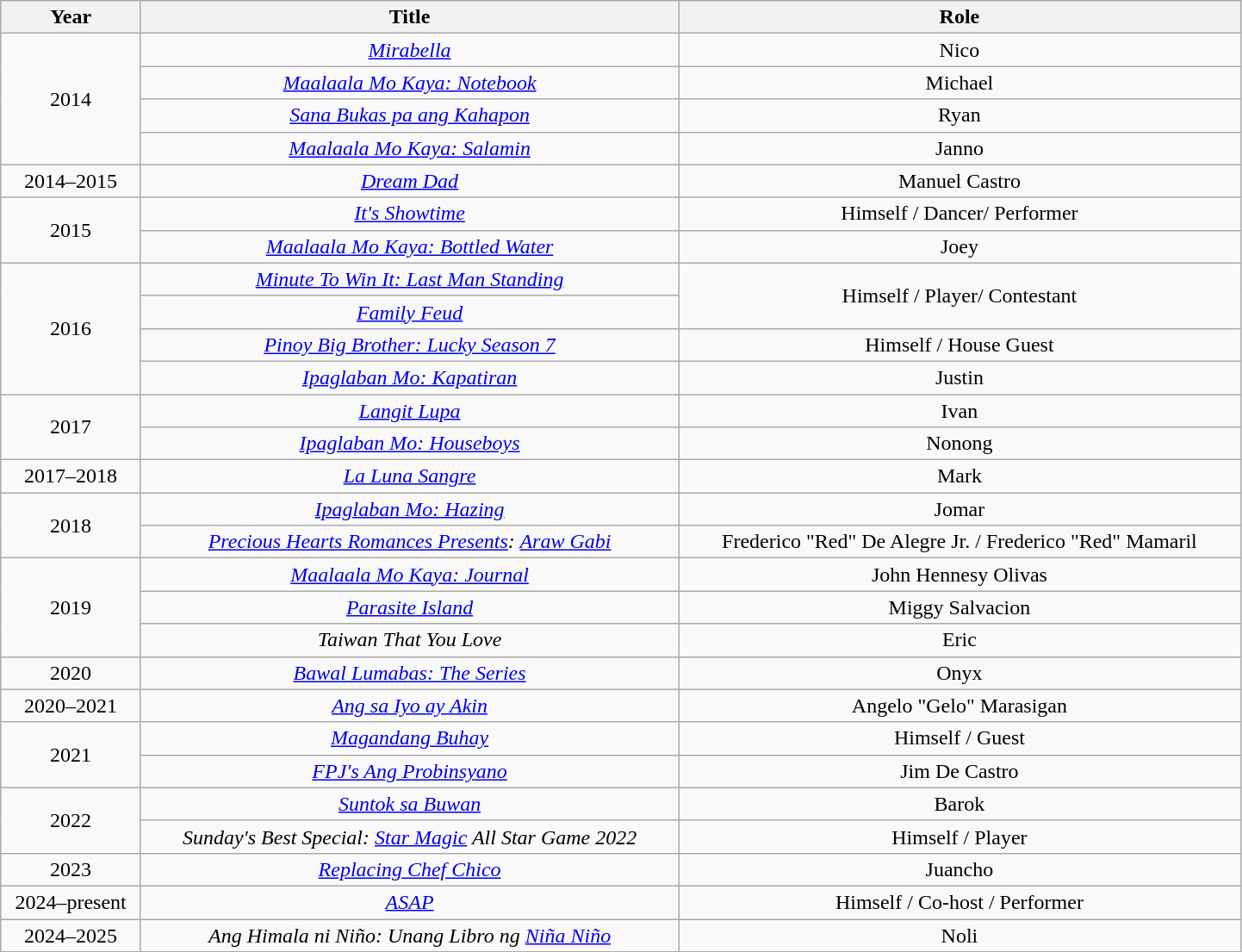<table class="wikitable sortable" style="text-align:center" width=76%>
<tr>
<th>Year</th>
<th>Title</th>
<th>Role</th>
</tr>
<tr>
<td rowspan=4>2014</td>
<td><a href='#'><em>Mirabella</em></a></td>
<td>Nico</td>
</tr>
<tr>
<td><a href='#'><em>Maalaala Mo Kaya: Notebook</em></a></td>
<td>Michael</td>
</tr>
<tr>
<td><em><a href='#'>Sana Bukas pa ang Kahapon</a></em></td>
<td>Ryan</td>
</tr>
<tr>
<td><em><a href='#'>Maalaala Mo Kaya: Salamin</a></em></td>
<td>Janno</td>
</tr>
<tr>
<td>2014–2015</td>
<td><em><a href='#'>Dream Dad</a></em></td>
<td>Manuel Castro</td>
</tr>
<tr>
<td Rowspan="2">2015</td>
<td><a href='#'><em>It's Showtime</em></a></td>
<td>Himself / Dancer/ Performer</td>
</tr>
<tr>
<td><a href='#'><em>Maalaala Mo Kaya: Bottled Water</em></a></td>
<td>Joey</td>
</tr>
<tr>
<td rowspan=4>2016</td>
<td><a href='#'><em>Minute To Win It: Last Man Standing</em></a></td>
<td Rowspan="2">Himself / Player/ Contestant</td>
</tr>
<tr>
<td><a href='#'><em>Family Feud</em></a></td>
</tr>
<tr>
<td><em><a href='#'>Pinoy Big Brother: Lucky Season 7</a></em></td>
<td>Himself / House Guest</td>
</tr>
<tr>
<td><a href='#'><em>Ipaglaban Mo: Kapatiran</em></a></td>
<td>Justin</td>
</tr>
<tr>
<td rowspan=2>2017</td>
<td><em><a href='#'>Langit Lupa</a></em></td>
<td>Ivan</td>
</tr>
<tr>
<td><a href='#'><em>Ipaglaban Mo: Houseboys</em></a></td>
<td>Nonong</td>
</tr>
<tr>
<td>2017–2018</td>
<td><em><a href='#'>La Luna Sangre</a></em></td>
<td>Mark</td>
</tr>
<tr>
<td rowspan=2>2018</td>
<td><a href='#'><em>Ipaglaban Mo: Hazing</em></a></td>
<td>Jomar</td>
</tr>
<tr>
<td><em><a href='#'>Precious Hearts Romances Presents</a>: <a href='#'>Araw Gabi</a></em></td>
<td>Frederico "Red" De Alegre Jr. / Frederico "Red" Mamaril</td>
</tr>
<tr>
<td rowspan="3">2019</td>
<td><a href='#'><em>Maalaala Mo Kaya: Journal</em></a></td>
<td>John Hennesy Olivas</td>
</tr>
<tr>
<td><em><a href='#'>Parasite Island</a></em></td>
<td>Miggy Salvacion</td>
</tr>
<tr>
<td><em>Taiwan That You Love</em></td>
<td>Eric</td>
</tr>
<tr>
<td>2020</td>
<td><em><a href='#'>Bawal Lumabas: The Series</a></em></td>
<td>Onyx</td>
</tr>
<tr>
<td>2020–2021</td>
<td><em><a href='#'>Ang sa Iyo ay Akin</a></em></td>
<td>Angelo "Gelo" Marasigan</td>
</tr>
<tr>
<td rowspan="2">2021</td>
<td><em><a href='#'>Magandang Buhay</a></em></td>
<td>Himself / Guest</td>
</tr>
<tr>
<td><em><a href='#'>FPJ's Ang Probinsyano</a></em></td>
<td>Jim De Castro</td>
</tr>
<tr>
<td rowspan="2">2022</td>
<td><em><a href='#'>Suntok sa Buwan</a></em></td>
<td>Barok</td>
</tr>
<tr>
<td><em>Sunday's Best Special: <a href='#'>Star Magic</a> All Star Game 2022</em></td>
<td>Himself / Player</td>
</tr>
<tr>
<td>2023</td>
<td><em><a href='#'>Replacing Chef Chico</a></em></td>
<td>Juancho</td>
</tr>
<tr>
<td>2024–present</td>
<td><em><a href='#'>ASAP</a></em></td>
<td>Himself / Co-host / Performer</td>
</tr>
<tr>
<td>2024–2025</td>
<td><em>Ang Himala ni Niño: Unang Libro ng <a href='#'>Niña Niño</a></em></td>
<td>Noli</td>
</tr>
</table>
